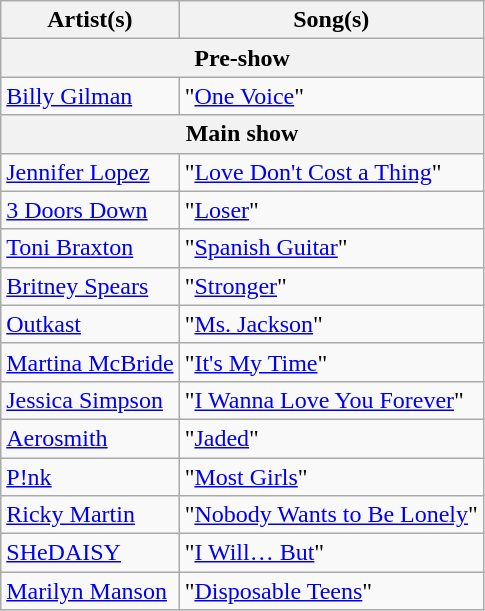<table class="wikitable">
<tr>
<th>Artist(s)</th>
<th>Song(s)</th>
</tr>
<tr>
<th colspan="2">Pre-show</th>
</tr>
<tr>
<td><a href='#'>Billy Gilman</a></td>
<td>"<a href='#'>One Voice</a>"</td>
</tr>
<tr>
<th colspan="2">Main show</th>
</tr>
<tr>
<td><a href='#'>Jennifer Lopez</a></td>
<td>"<a href='#'>Love Don't Cost a Thing</a>"</td>
</tr>
<tr>
<td><a href='#'>3 Doors Down</a></td>
<td>"<a href='#'>Loser</a>"</td>
</tr>
<tr>
<td><a href='#'>Toni Braxton</a></td>
<td>"<a href='#'>Spanish Guitar</a>"</td>
</tr>
<tr>
<td><a href='#'>Britney Spears</a></td>
<td>"<a href='#'>Stronger</a>"</td>
</tr>
<tr>
<td><a href='#'>Outkast</a></td>
<td>"<a href='#'>Ms. Jackson</a>"</td>
</tr>
<tr>
<td><a href='#'>Martina McBride</a></td>
<td>"<a href='#'>It's My Time</a>"</td>
</tr>
<tr>
<td><a href='#'>Jessica Simpson</a></td>
<td>"<a href='#'>I Wanna Love You Forever</a>"</td>
</tr>
<tr>
<td><a href='#'>Aerosmith</a></td>
<td>"<a href='#'>Jaded</a>"</td>
</tr>
<tr>
<td><a href='#'>P!nk</a></td>
<td>"<a href='#'>Most Girls</a>"</td>
</tr>
<tr>
<td><a href='#'>Ricky Martin</a></td>
<td>"<a href='#'>Nobody Wants to Be Lonely</a>"</td>
</tr>
<tr>
<td><a href='#'>SHeDAISY</a></td>
<td>"<a href='#'>I Will… But</a>"</td>
</tr>
<tr>
<td><a href='#'>Marilyn Manson</a></td>
<td>"<a href='#'>Disposable Teens</a>"</td>
</tr>
</table>
